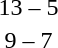<table style="text-align:center">
<tr>
<th width=200></th>
<th width=100></th>
<th width=200></th>
</tr>
<tr>
<td align=right><strong></strong></td>
<td>13 – 5</td>
<td align=left></td>
</tr>
<tr>
<td align=right><strong></strong></td>
<td>9 – 7</td>
<td align=left></td>
</tr>
</table>
